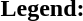<table class="toccolours" style="font-size:100%; white-space:nowrap;">
<tr>
<td><strong>Legend:</strong></td>
<td>      </td>
</tr>
<tr>
<td></td>
</tr>
<tr>
<td></td>
</tr>
</table>
